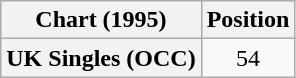<table class="wikitable plainrowheaders" style="text-align:center">
<tr>
<th>Chart (1995)</th>
<th>Position</th>
</tr>
<tr>
<th scope="row">UK Singles (OCC)</th>
<td>54</td>
</tr>
</table>
